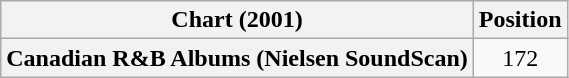<table class="wikitable sortable plainrowheaders" style="text-align:center;">
<tr>
<th scope="col">Chart (2001)</th>
<th scope="col">Position</th>
</tr>
<tr>
<th scope="row">Canadian R&B Albums (Nielsen SoundScan)</th>
<td style="text-align:center;">172</td>
</tr>
</table>
